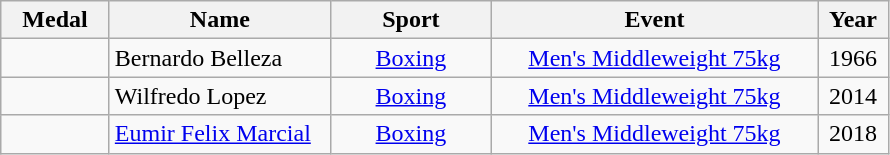<table class="wikitable"  style="font-size:100%;  text-align:center;">
<tr>
<th width="65">Medal</th>
<th width="140">Name</th>
<th width="100">Sport</th>
<th width="210">Event</th>
<th width="40">Year</th>
</tr>
<tr>
<td></td>
<td align=left>Bernardo Belleza</td>
<td><a href='#'>Boxing</a></td>
<td><a href='#'>Men's Middleweight 75kg</a></td>
<td>1966</td>
</tr>
<tr>
<td></td>
<td align=left>Wilfredo Lopez</td>
<td><a href='#'>Boxing</a></td>
<td><a href='#'>Men's Middleweight 75kg</a></td>
<td>2014</td>
</tr>
<tr>
<td></td>
<td align=left><a href='#'>Eumir Felix Marcial</a></td>
<td><a href='#'>Boxing</a></td>
<td><a href='#'>Men's Middleweight 75kg</a></td>
<td>2018</td>
</tr>
</table>
